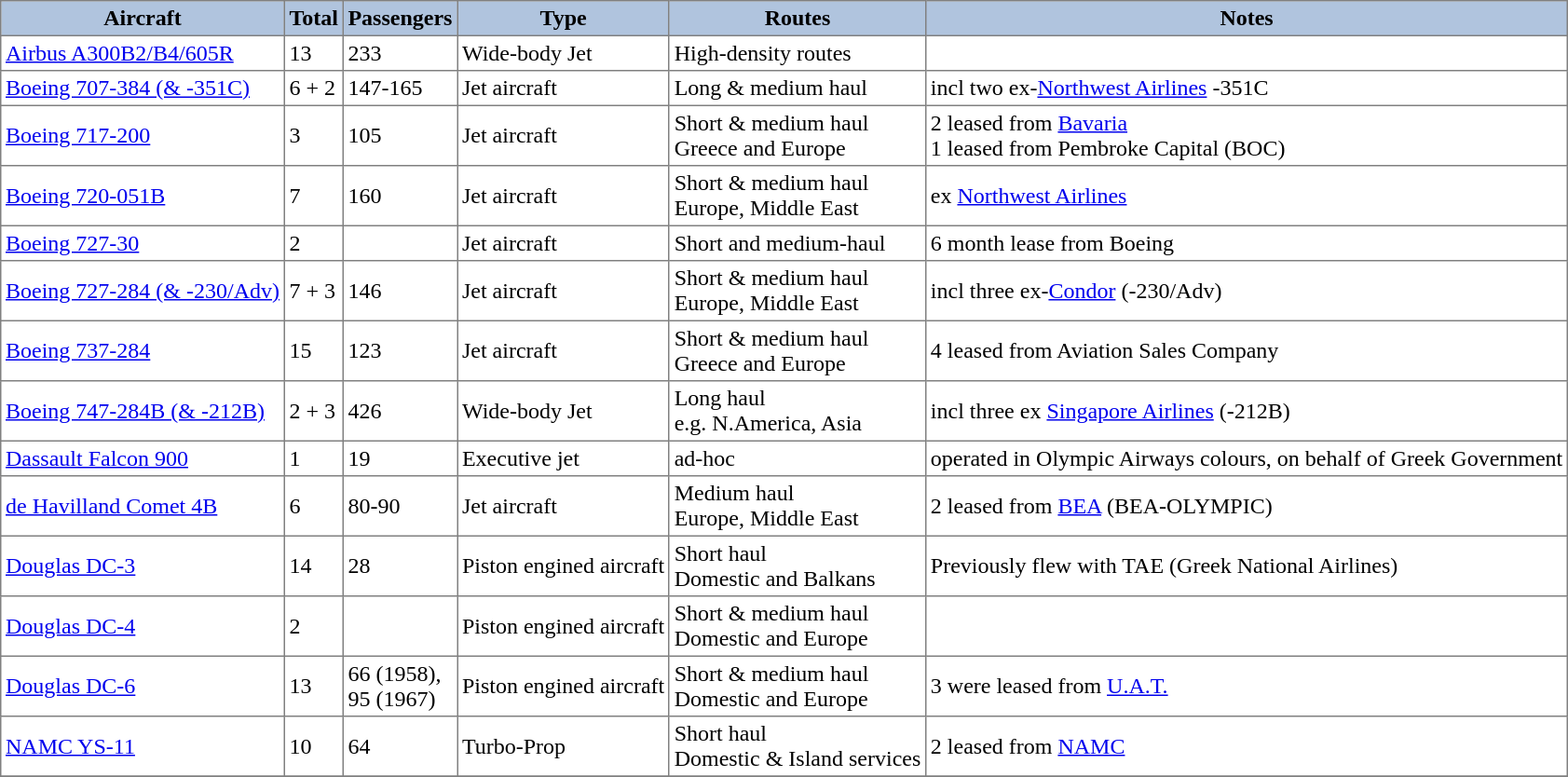<table class="toccolours" border="1" cellpadding="3" style="border-collapse:collapse">
<tr style="background:lightsteelblue;">
<th>Aircraft</th>
<th>Total</th>
<th>Passengers</th>
<th>Type</th>
<th>Routes</th>
<th>Notes</th>
</tr>
<tr>
<td><a href='#'>Airbus A300B2/B4/605R</a></td>
<td>13</td>
<td>233</td>
<td>Wide-body Jet</td>
<td>High-density routes</td>
<td></td>
</tr>
<tr>
<td><a href='#'>Boeing 707-384 (& -351C)</a></td>
<td>6 + 2</td>
<td>147-165</td>
<td>Jet aircraft</td>
<td>Long & medium haul<br></td>
<td>incl two ex-<a href='#'>Northwest Airlines</a> -351C</td>
</tr>
<tr>
<td><a href='#'>Boeing 717-200</a></td>
<td>3</td>
<td>105</td>
<td>Jet aircraft</td>
<td>Short & medium haul<br>Greece and Europe</td>
<td>2 leased from <a href='#'>Bavaria</a><br>1 leased from Pembroke Capital (BOC)</td>
</tr>
<tr>
<td><a href='#'>Boeing 720-051B</a></td>
<td>7</td>
<td>160</td>
<td>Jet aircraft</td>
<td>Short & medium haul<br>Europe, Middle East</td>
<td>ex <a href='#'>Northwest Airlines</a></td>
</tr>
<tr>
<td><a href='#'>Boeing 727-30</a></td>
<td>2</td>
<td></td>
<td>Jet aircraft</td>
<td>Short and medium-haul</td>
<td>6 month lease from Boeing</td>
</tr>
<tr>
<td><a href='#'>Boeing 727-284 (& -230/Adv)</a></td>
<td>7 + 3</td>
<td>146</td>
<td>Jet aircraft</td>
<td>Short & medium haul<br>Europe, Middle East</td>
<td>incl three ex-<a href='#'>Condor</a> (-230/Adv)</td>
</tr>
<tr>
<td><a href='#'>Boeing 737-284</a></td>
<td>15</td>
<td>123</td>
<td>Jet aircraft</td>
<td>Short & medium haul<br>Greece and Europe</td>
<td>4 leased from Aviation Sales Company</td>
</tr>
<tr>
<td><a href='#'>Boeing 747-284B (& -212B)</a></td>
<td>2 + 3</td>
<td>426</td>
<td>Wide-body Jet</td>
<td>Long haul<br>e.g. N.America, Asia</td>
<td>incl three ex <a href='#'>Singapore Airlines</a> (-212B)</td>
</tr>
<tr>
<td><a href='#'>Dassault Falcon 900</a></td>
<td>1</td>
<td>19</td>
<td>Executive jet</td>
<td>ad-hoc</td>
<td>operated in Olympic Airways colours, on behalf of Greek Government</td>
</tr>
<tr>
<td><a href='#'>de Havilland Comet 4B</a></td>
<td>6</td>
<td>80-90</td>
<td>Jet aircraft</td>
<td>Medium haul<br>Europe, Middle East</td>
<td>2 leased from <a href='#'>BEA</a> (BEA-OLYMPIC)</td>
</tr>
<tr>
<td><a href='#'>Douglas DC-3</a></td>
<td>14</td>
<td>28</td>
<td>Piston engined aircraft</td>
<td>Short haul<br>Domestic and Balkans</td>
<td>Previously flew with TAE (Greek National Airlines)</td>
</tr>
<tr>
<td><a href='#'>Douglas DC-4</a></td>
<td>2</td>
<td></td>
<td>Piston engined aircraft</td>
<td>Short & medium haul<br>Domestic and Europe</td>
<td></td>
</tr>
<tr>
<td><a href='#'>Douglas DC-6</a></td>
<td>13</td>
<td>66 (1958),<br>95 (1967)</td>
<td>Piston engined aircraft</td>
<td>Short & medium haul<br>Domestic and Europe</td>
<td>3 were leased from <a href='#'>U.A.T.</a></td>
</tr>
<tr>
<td><a href='#'>NAMC YS-11</a></td>
<td>10</td>
<td>64</td>
<td>Turbo-Prop</td>
<td>Short haul<br>Domestic & Island services</td>
<td>2 leased from <a href='#'>NAMC</a></td>
</tr>
<tr>
</tr>
</table>
